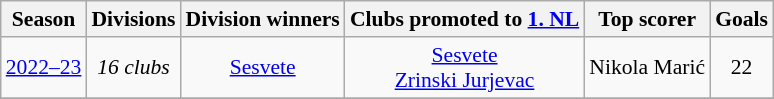<table class="wikitable" style="font-size: 90%; text-align: center;">
<tr>
<th>Season</th>
<th>Divisions</th>
<th>Division winners</th>
<th>Clubs promoted to <a href='#'>1. NL</a></th>
<th>Top scorer</th>
<th>Goals</th>
</tr>
<tr>
<td align=center><a href='#'>2022–23</a></td>
<td><em>16 clubs</em></td>
<td><a href='#'>Sesvete</a></td>
<td><a href='#'>Sesvete</a> <br> <a href='#'>Zrinski Jurjevac</a></td>
<td style="text-align:left;"> Nikola Marić</td>
<td>22</td>
</tr>
<tr>
</tr>
</table>
